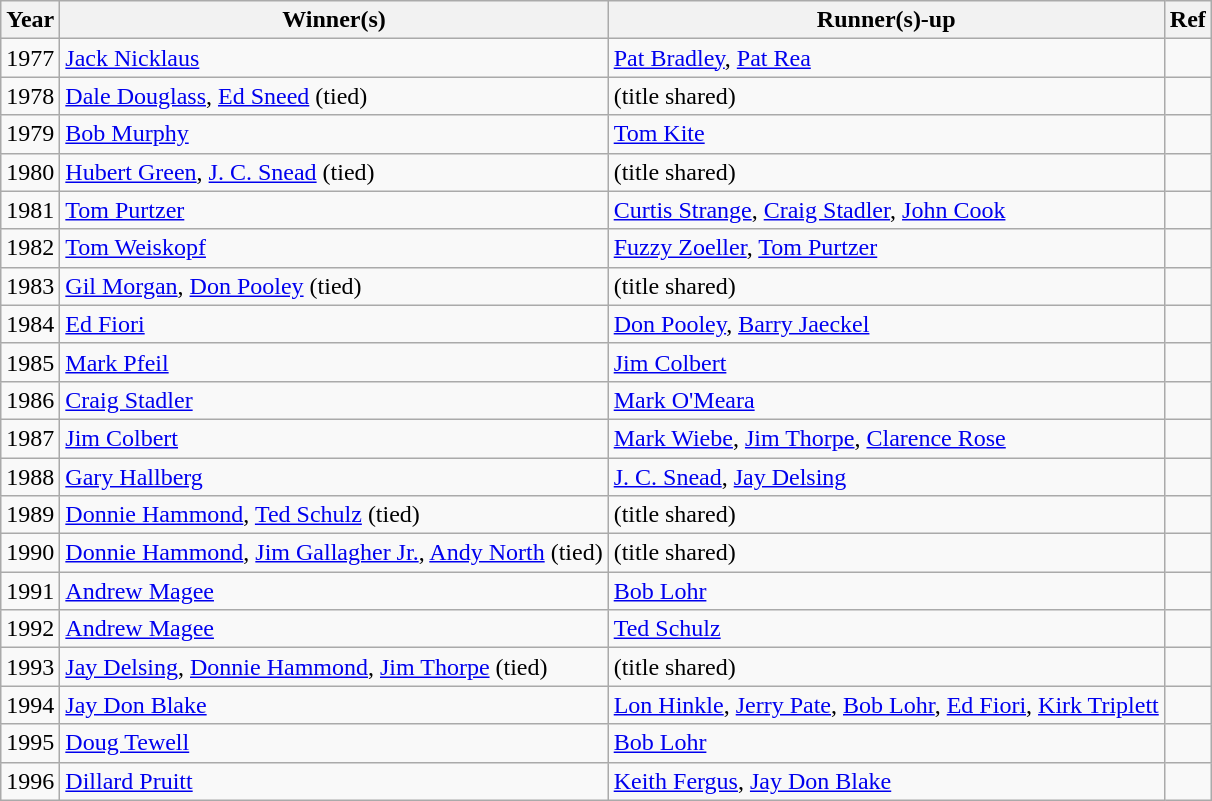<table class=wikitable>
<tr>
<th>Year</th>
<th>Winner(s)</th>
<th>Runner(s)-up</th>
<th>Ref</th>
</tr>
<tr>
<td>1977</td>
<td><a href='#'>Jack Nicklaus</a></td>
<td><a href='#'>Pat Bradley</a>, <a href='#'>Pat Rea</a></td>
<td></td>
</tr>
<tr>
<td>1978</td>
<td><a href='#'>Dale Douglass</a>, <a href='#'>Ed Sneed</a> (tied)</td>
<td>(title shared)</td>
<td></td>
</tr>
<tr>
<td>1979</td>
<td><a href='#'>Bob Murphy</a></td>
<td><a href='#'>Tom Kite</a></td>
<td></td>
</tr>
<tr>
<td>1980</td>
<td><a href='#'>Hubert Green</a>, <a href='#'>J. C. Snead</a> (tied)</td>
<td>(title shared)</td>
<td></td>
</tr>
<tr>
<td>1981</td>
<td><a href='#'>Tom Purtzer</a></td>
<td><a href='#'>Curtis Strange</a>, <a href='#'>Craig Stadler</a>, <a href='#'>John Cook</a></td>
<td></td>
</tr>
<tr>
<td>1982</td>
<td><a href='#'>Tom Weiskopf</a></td>
<td><a href='#'>Fuzzy Zoeller</a>, <a href='#'>Tom Purtzer</a></td>
<td></td>
</tr>
<tr>
<td>1983</td>
<td><a href='#'>Gil Morgan</a>, <a href='#'>Don Pooley</a> (tied)</td>
<td>(title shared)</td>
<td></td>
</tr>
<tr>
<td>1984</td>
<td><a href='#'>Ed Fiori</a></td>
<td><a href='#'>Don Pooley</a>, <a href='#'>Barry Jaeckel</a></td>
<td></td>
</tr>
<tr>
<td>1985</td>
<td><a href='#'>Mark Pfeil</a></td>
<td><a href='#'>Jim Colbert</a></td>
<td></td>
</tr>
<tr>
<td>1986</td>
<td><a href='#'>Craig Stadler</a></td>
<td><a href='#'>Mark O'Meara</a></td>
<td></td>
</tr>
<tr>
<td>1987</td>
<td><a href='#'>Jim Colbert</a></td>
<td><a href='#'>Mark Wiebe</a>, <a href='#'>Jim Thorpe</a>, <a href='#'>Clarence Rose</a></td>
<td></td>
</tr>
<tr>
<td>1988</td>
<td><a href='#'>Gary Hallberg</a></td>
<td><a href='#'>J. C. Snead</a>, <a href='#'>Jay Delsing</a></td>
<td></td>
</tr>
<tr>
<td>1989</td>
<td><a href='#'>Donnie Hammond</a>, <a href='#'>Ted Schulz</a> (tied)</td>
<td>(title shared)</td>
<td></td>
</tr>
<tr>
<td>1990</td>
<td><a href='#'>Donnie Hammond</a>, <a href='#'>Jim Gallagher Jr.</a>, <a href='#'>Andy North</a> (tied)</td>
<td>(title shared)</td>
<td></td>
</tr>
<tr>
<td>1991</td>
<td><a href='#'>Andrew Magee</a></td>
<td><a href='#'>Bob Lohr</a></td>
<td></td>
</tr>
<tr>
<td>1992</td>
<td><a href='#'>Andrew Magee</a></td>
<td><a href='#'>Ted Schulz</a></td>
<td></td>
</tr>
<tr>
<td>1993</td>
<td><a href='#'>Jay Delsing</a>, <a href='#'>Donnie Hammond</a>, <a href='#'>Jim Thorpe</a> (tied)</td>
<td>(title shared)</td>
<td></td>
</tr>
<tr>
<td>1994</td>
<td><a href='#'>Jay Don Blake</a></td>
<td><a href='#'>Lon Hinkle</a>, <a href='#'>Jerry Pate</a>, <a href='#'>Bob Lohr</a>, <a href='#'>Ed Fiori</a>, <a href='#'>Kirk Triplett</a></td>
<td></td>
</tr>
<tr>
<td>1995</td>
<td><a href='#'>Doug Tewell</a></td>
<td><a href='#'>Bob Lohr</a></td>
<td></td>
</tr>
<tr>
<td>1996</td>
<td><a href='#'>Dillard Pruitt</a></td>
<td><a href='#'>Keith Fergus</a>, <a href='#'>Jay Don Blake</a></td>
<td></td>
</tr>
</table>
